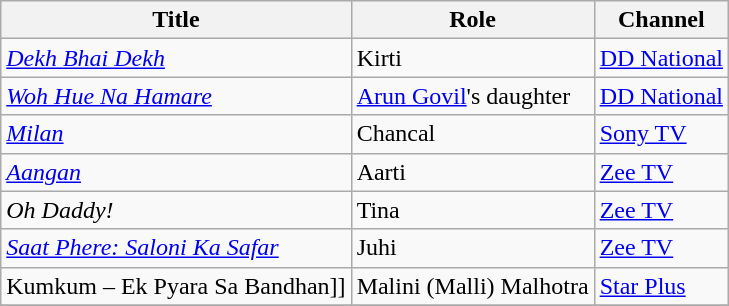<table class="wikitable">
<tr>
<th>Title</th>
<th>Role</th>
<th>Channel</th>
</tr>
<tr>
<td><em><a href='#'>Dekh Bhai Dekh</a></em></td>
<td>Kirti</td>
<td><a href='#'>DD National</a></td>
</tr>
<tr>
<td><em><a href='#'>Woh Hue Na Hamare</a></em></td>
<td><a href='#'>Arun Govil</a>'s daughter</td>
<td><a href='#'>DD National</a></td>
</tr>
<tr>
<td><em> <a href='#'>Milan</a></em></td>
<td>Chancal</td>
<td><a href='#'>Sony TV</a></td>
</tr>
<tr>
<td><em> <a href='#'>Aangan</a></em></td>
<td>Aarti</td>
<td><a href='#'>Zee TV</a></td>
</tr>
<tr>
<td><em>Oh Daddy!</em></td>
<td>Tina</td>
<td><a href='#'>Zee TV</a></td>
</tr>
<tr>
<td><em><a href='#'>Saat Phere: Saloni Ka Safar</a></em></td>
<td>Juhi</td>
<td><a href='#'>Zee TV</a></td>
</tr>
<tr>
<td>Kumkum – Ek Pyara Sa Bandhan]]<em></td>
<td>Malini (Malli) Malhotra</td>
<td><a href='#'>Star Plus</a></td>
</tr>
<tr>
</tr>
</table>
